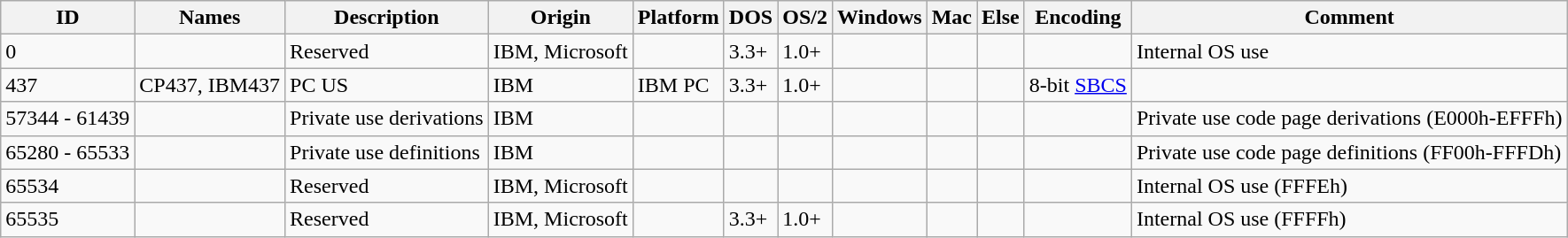<table class="wikitable" style="float:center;">
<tr>
<th>ID</th>
<th>Names</th>
<th>Description</th>
<th>Origin</th>
<th>Platform</th>
<th>DOS</th>
<th>OS/2</th>
<th>Windows</th>
<th>Mac</th>
<th>Else</th>
<th>Encoding</th>
<th>Comment</th>
</tr>
<tr>
<td>0</td>
<td></td>
<td>Reserved</td>
<td>IBM, Microsoft</td>
<td></td>
<td>3.3+</td>
<td>1.0+</td>
<td></td>
<td></td>
<td></td>
<td></td>
<td>Internal OS use</td>
</tr>
<tr>
<td>437</td>
<td>CP437, IBM437</td>
<td>PC US</td>
<td>IBM</td>
<td>IBM PC</td>
<td>3.3+</td>
<td>1.0+</td>
<td></td>
<td></td>
<td></td>
<td>8-bit <a href='#'>SBCS</a></td>
<td></td>
</tr>
<tr>
<td>57344 - 61439</td>
<td></td>
<td>Private use derivations</td>
<td>IBM</td>
<td></td>
<td></td>
<td></td>
<td></td>
<td></td>
<td></td>
<td></td>
<td>Private use code page derivations (E000h-EFFFh)</td>
</tr>
<tr>
<td>65280 - 65533</td>
<td></td>
<td>Private use definitions</td>
<td>IBM</td>
<td></td>
<td></td>
<td></td>
<td></td>
<td></td>
<td></td>
<td></td>
<td>Private use code page definitions (FF00h-FFFDh)</td>
</tr>
<tr>
<td>65534</td>
<td></td>
<td>Reserved</td>
<td>IBM, Microsoft</td>
<td></td>
<td></td>
<td></td>
<td></td>
<td></td>
<td></td>
<td></td>
<td>Internal OS use (FFFEh)</td>
</tr>
<tr>
<td>65535</td>
<td></td>
<td>Reserved</td>
<td>IBM, Microsoft</td>
<td></td>
<td>3.3+</td>
<td>1.0+</td>
<td></td>
<td></td>
<td></td>
<td></td>
<td>Internal OS use (FFFFh)</td>
</tr>
</table>
